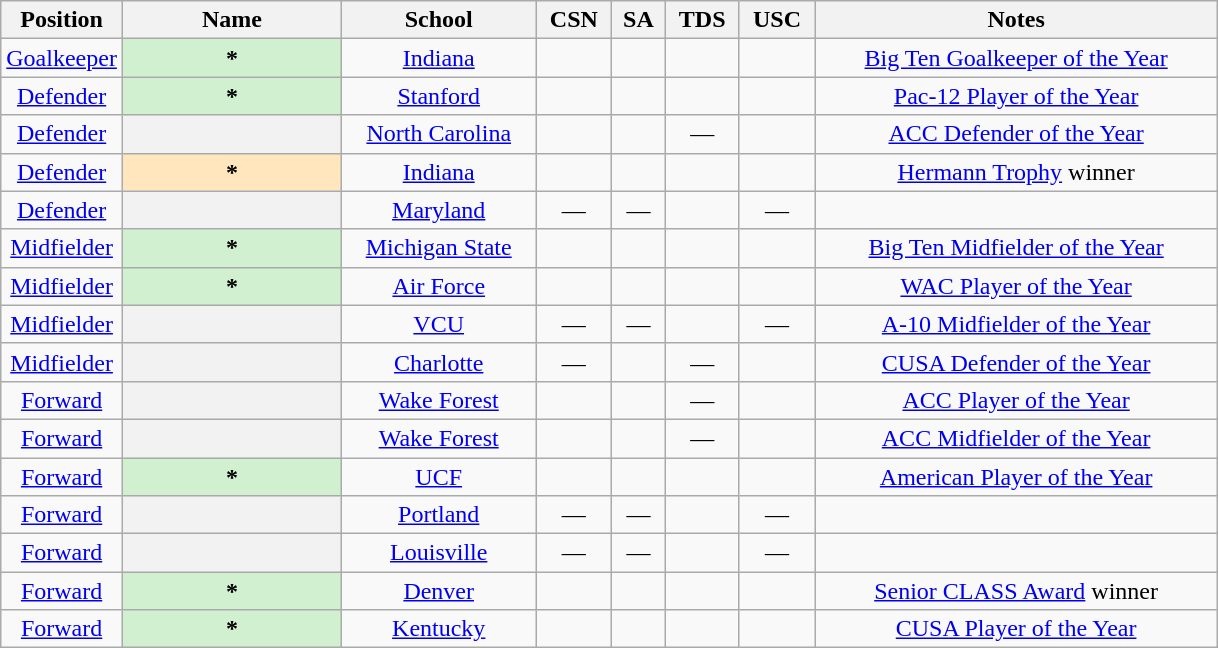<table class="wikitable sortable plainrowheaders" style="text-align:center">
<tr>
<th scope="col" style="width:10%;">Position</th>
<th scope="col" style="width:18%;">Name</th>
<th scope="col" style="width:16%;">School</th>
<th scope="col">CSN</th>
<th scope="col">SA</th>
<th scope="col">TDS</th>
<th scope="col">USC</th>
<th scope="col" class="unsortable">Notes</th>
</tr>
<tr>
<td><a href='#'>Goalkeeper</a></td>
<th scope="row" style="text-align:center; background:#d0f0d0;">*</th>
<td><a href='#'>Indiana</a></td>
<td></td>
<td></td>
<td></td>
<td></td>
<td><a href='#'>Big Ten Goalkeeper of the Year</a></td>
</tr>
<tr>
<td><a href='#'>Defender</a></td>
<th scope="row" style="text-align:center; background:#d0f0d0;">*</th>
<td><a href='#'>Stanford</a></td>
<td></td>
<td></td>
<td></td>
<td></td>
<td><a href='#'>Pac-12 Player of the Year</a></td>
</tr>
<tr>
<td><a href='#'>Defender</a></td>
<th scope="row" style="text-align:center"></th>
<td><a href='#'>North Carolina</a></td>
<td></td>
<td></td>
<td>—</td>
<td></td>
<td><a href='#'>ACC Defender of the Year</a></td>
</tr>
<tr>
<td><a href='#'>Defender</a></td>
<th scope="row" style="text-align:center; background:#ffe6bd">*</th>
<td><a href='#'>Indiana</a></td>
<td></td>
<td></td>
<td></td>
<td></td>
<td><a href='#'>Hermann Trophy</a> winner</td>
</tr>
<tr>
<td><a href='#'>Defender</a></td>
<th scope="row" style="text-align:center"></th>
<td><a href='#'>Maryland</a></td>
<td>—</td>
<td>—</td>
<td></td>
<td>—</td>
<td></td>
</tr>
<tr>
<td><a href='#'>Midfielder</a></td>
<th scope="row" style="text-align:center; background:#d0f0d0;">*</th>
<td><a href='#'>Michigan State</a></td>
<td></td>
<td></td>
<td></td>
<td></td>
<td><a href='#'>Big Ten Midfielder of the Year</a></td>
</tr>
<tr>
<td><a href='#'>Midfielder</a></td>
<th scope="row" style="text-align:center; background:#d0f0d0;">*</th>
<td><a href='#'>Air Force</a></td>
<td></td>
<td></td>
<td></td>
<td></td>
<td><a href='#'>WAC Player of the Year</a></td>
</tr>
<tr>
<td><a href='#'>Midfielder</a></td>
<th scope="row" style="text-align:center"></th>
<td><a href='#'>VCU</a></td>
<td>—</td>
<td>—</td>
<td></td>
<td>—</td>
<td><a href='#'>A-10 Midfielder of the Year</a></td>
</tr>
<tr>
<td><a href='#'>Midfielder</a></td>
<th scope="row" style="text-align:cente"></th>
<td><a href='#'>Charlotte</a></td>
<td>—</td>
<td></td>
<td>—</td>
<td></td>
<td><a href='#'>CUSA Defender of the Year</a></td>
</tr>
<tr>
<td><a href='#'>Forward</a></td>
<th scope="row" style="text-align:center"></th>
<td><a href='#'>Wake Forest</a></td>
<td></td>
<td></td>
<td>—</td>
<td></td>
<td><a href='#'>ACC Player of the Year</a></td>
</tr>
<tr>
<td><a href='#'>Forward</a></td>
<th scope="row" style="text-align:center"></th>
<td><a href='#'>Wake Forest</a></td>
<td></td>
<td></td>
<td>—</td>
<td></td>
<td><a href='#'>ACC Midfielder of the Year</a></td>
</tr>
<tr>
<td><a href='#'>Forward</a></td>
<th scope="row" style="text-align:center; background:#d0f0d0;">*</th>
<td><a href='#'>UCF</a></td>
<td></td>
<td></td>
<td></td>
<td></td>
<td><a href='#'>American Player of the Year</a></td>
</tr>
<tr>
<td><a href='#'>Forward</a></td>
<th scope="row" style="text-align:center"></th>
<td><a href='#'>Portland</a></td>
<td>—</td>
<td>—</td>
<td></td>
<td>—</td>
<td></td>
</tr>
<tr>
<td><a href='#'>Forward</a></td>
<th scope="row" style="text-align:center"></th>
<td><a href='#'>Louisville</a></td>
<td>—</td>
<td>—</td>
<td></td>
<td>—</td>
<td></td>
</tr>
<tr>
<td><a href='#'>Forward</a></td>
<th scope="row" style="text-align:center; background:#d0f0d0;">*</th>
<td><a href='#'>Denver</a></td>
<td></td>
<td></td>
<td></td>
<td></td>
<td><a href='#'>Senior CLASS Award</a> winner</td>
</tr>
<tr>
<td><a href='#'>Forward</a></td>
<th scope="row" style="text-align:center; background:#d0f0d0;">*</th>
<td><a href='#'>Kentucky</a></td>
<td></td>
<td></td>
<td></td>
<td></td>
<td><a href='#'>CUSA Player of the Year</a></td>
</tr>
</table>
